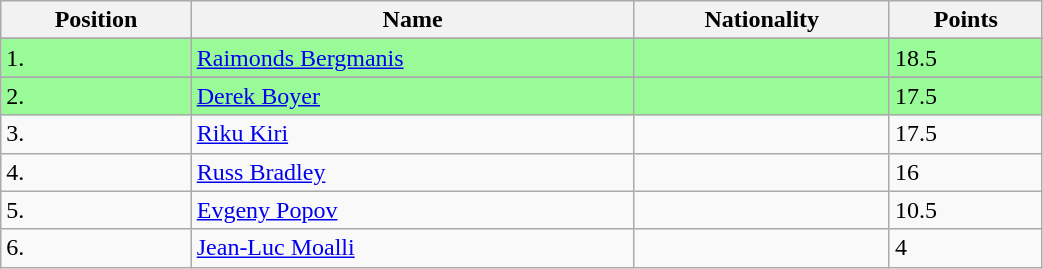<table class="wikitable" style="display: inline-table; width: 55%;">
<tr>
<th>Position</th>
<th>Name</th>
<th>Nationality</th>
<th>Points</th>
</tr>
<tr>
</tr>
<tr style="background:palegreen">
<td>1.</td>
<td><a href='#'>Raimonds Bergmanis</a></td>
<td></td>
<td>18.5</td>
</tr>
<tr>
</tr>
<tr style="background:palegreen">
<td>2.</td>
<td><a href='#'>Derek Boyer</a></td>
<td></td>
<td>17.5</td>
</tr>
<tr>
<td>3.</td>
<td><a href='#'>Riku Kiri</a></td>
<td></td>
<td>17.5</td>
</tr>
<tr>
<td>4.</td>
<td><a href='#'>Russ Bradley</a></td>
<td></td>
<td>16</td>
</tr>
<tr>
<td>5.</td>
<td><a href='#'>Evgeny Popov</a></td>
<td></td>
<td>10.5</td>
</tr>
<tr>
<td>6.</td>
<td><a href='#'>Jean-Luc Moalli</a></td>
<td></td>
<td>4</td>
</tr>
</table>
